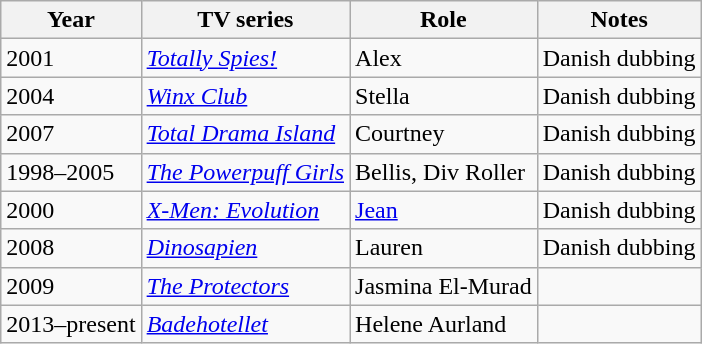<table class="wikitable">
<tr>
<th>Year</th>
<th>TV series</th>
<th>Role</th>
<th>Notes</th>
</tr>
<tr>
<td>2001</td>
<td><em><a href='#'>Totally Spies!</a></em></td>
<td>Alex</td>
<td>Danish dubbing</td>
</tr>
<tr>
<td>2004</td>
<td><em><a href='#'>Winx Club</a></em></td>
<td>Stella</td>
<td>Danish dubbing</td>
</tr>
<tr>
<td>2007</td>
<td><em><a href='#'>Total Drama Island</a></em></td>
<td>Courtney</td>
<td>Danish dubbing</td>
</tr>
<tr>
<td>1998–2005</td>
<td><em><a href='#'>The Powerpuff Girls</a></em></td>
<td>Bellis, Div Roller</td>
<td>Danish dubbing</td>
</tr>
<tr>
<td>2000</td>
<td><em><a href='#'>X-Men: Evolution</a></em></td>
<td><a href='#'>Jean</a></td>
<td>Danish dubbing</td>
</tr>
<tr>
<td>2008</td>
<td><em><a href='#'>Dinosapien</a></em></td>
<td>Lauren</td>
<td>Danish dubbing</td>
</tr>
<tr>
<td>2009</td>
<td><em><a href='#'>The Protectors</a></em></td>
<td>Jasmina El-Murad</td>
<td></td>
</tr>
<tr>
<td>2013–present</td>
<td><em><a href='#'>Badehotellet</a></em></td>
<td>Helene Aurland</td>
<td></td>
</tr>
</table>
